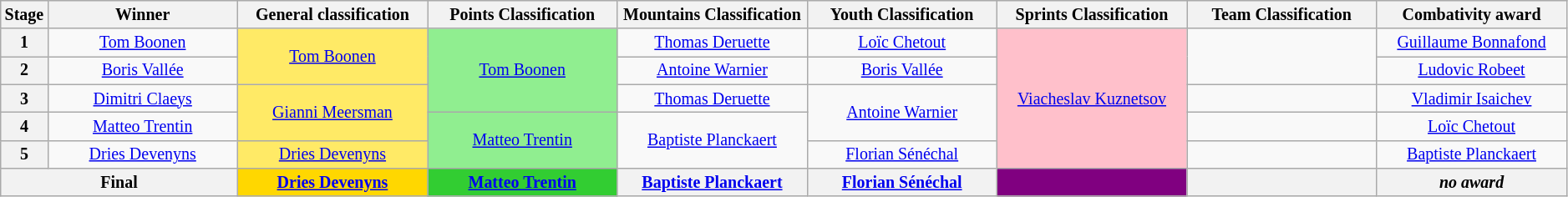<table class="wikitable" style="text-align: center; font-size:smaller;">
<tr style="background:#efefef;">
<th style="width:1%;">Stage</th>
<th style="width:12%;">Winner</th>
<th style="width:12%;">General classification<br></th>
<th style="width:12%;">Points Classification<br></th>
<th style="width:12%;">Mountains Classification<br></th>
<th style="width:12%;">Youth Classification</th>
<th style="width:12%;">Sprints Classification<br></th>
<th style="width:12%;">Team Classification</th>
<th style="width:12%;">Combativity award</th>
</tr>
<tr>
<th>1</th>
<td><a href='#'>Tom Boonen</a></td>
<td style="background:#FFEA66;" rowspan=2><a href='#'>Tom Boonen</a></td>
<td style="background:lightgreen;" rowspan=3><a href='#'>Tom Boonen</a></td>
<td style="background:offwhite;"><a href='#'>Thomas Deruette</a></td>
<td><a href='#'>Loïc Chetout</a></td>
<td style="background:pink;" rowspan=5><a href='#'>Viacheslav Kuznetsov</a></td>
<td rowspan=2></td>
<td><a href='#'>Guillaume Bonnafond</a></td>
</tr>
<tr>
<th>2</th>
<td><a href='#'>Boris Vallée</a></td>
<td style="background:offwhite;"><a href='#'>Antoine Warnier</a></td>
<td><a href='#'>Boris Vallée</a></td>
<td><a href='#'>Ludovic Robeet</a></td>
</tr>
<tr>
<th>3</th>
<td><a href='#'>Dimitri Claeys</a></td>
<td style="background:#FFEA66;" rowspan=2><a href='#'>Gianni Meersman</a></td>
<td style="background:offwhite;"><a href='#'>Thomas Deruette</a></td>
<td rowspan=2><a href='#'>Antoine Warnier</a></td>
<td></td>
<td><a href='#'>Vladimir Isaichev</a></td>
</tr>
<tr>
<th>4</th>
<td><a href='#'>Matteo Trentin</a></td>
<td style="background:lightgreen;" rowspan=2><a href='#'>Matteo Trentin</a></td>
<td style="background:offwhite;" rowspan=2><a href='#'>Baptiste Planckaert</a></td>
<td></td>
<td><a href='#'>Loïc Chetout</a></td>
</tr>
<tr>
<th>5</th>
<td><a href='#'>Dries Devenyns</a></td>
<td style="background:#FFEA66;"><a href='#'>Dries Devenyns</a></td>
<td><a href='#'>Florian Sénéchal</a></td>
<td></td>
<td><a href='#'>Baptiste Planckaert</a></td>
</tr>
<tr>
<th colspan=2>Final</th>
<th style="background:gold"><a href='#'>Dries Devenyns</a></th>
<th style="background:limegreen"><a href='#'>Matteo Trentin</a></th>
<th style="background:offwhite;"><a href='#'>Baptiste Planckaert</a></th>
<th><a href='#'>Florian Sénéchal</a></th>
<th style="background:purple"></th>
<th></th>
<th><em>no award</em></th>
</tr>
</table>
